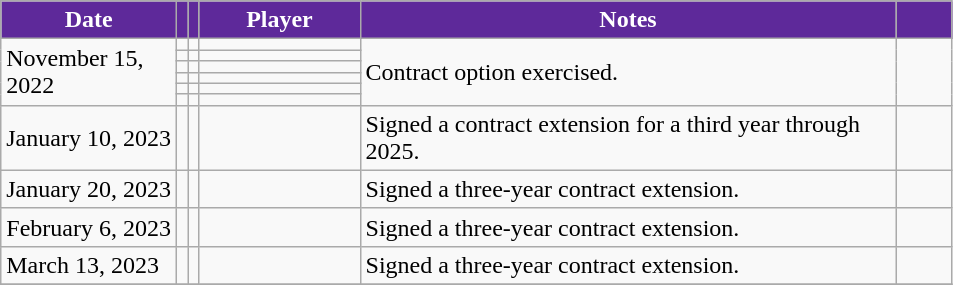<table class="wikitable sortable">
<tr>
<th style="background:#5E299A; color:#fff; width:110px;" data-sort-type="date" scope="col">Date</th>
<th style="background:#5E299A; color:#fff;" scope="col"></th>
<th style="background:#5E299A; color:#fff;" scope="col"></th>
<th style="background:#5E299A; color:#fff; width:100px;" scope="col">Player</th>
<th style="background:#5E299A; color:#fff; width:350px;" scope="col">Notes</th>
<th style="background:#5E299A; color:#fff; width:30px;" scope="col"></th>
</tr>
<tr>
<td rowspan=6>November 15, 2022</td>
<td></td>
<td></td>
<td></td>
<td rowspan=6>Contract option exercised.</td>
<td rowspan=6></td>
</tr>
<tr>
<td></td>
<td></td>
<td></td>
</tr>
<tr>
<td></td>
<td></td>
<td></td>
</tr>
<tr>
<td></td>
<td></td>
<td></td>
</tr>
<tr>
<td></td>
<td></td>
<td></td>
</tr>
<tr>
<td></td>
<td></td>
<td></td>
</tr>
<tr>
<td>January 10, 2023</td>
<td></td>
<td></td>
<td></td>
<td>Signed a contract extension for a third year through 2025.</td>
<td></td>
</tr>
<tr>
<td>January 20, 2023</td>
<td></td>
<td></td>
<td></td>
<td>Signed a three-year contract extension.</td>
<td></td>
</tr>
<tr>
<td>February 6, 2023</td>
<td></td>
<td></td>
<td></td>
<td>Signed a three-year contract extension.</td>
<td></td>
</tr>
<tr>
<td>March 13, 2023</td>
<td></td>
<td></td>
<td></td>
<td>Signed a three-year contract extension.</td>
<td></td>
</tr>
<tr>
</tr>
</table>
